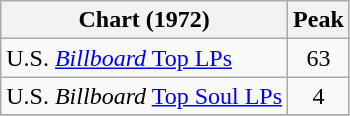<table class="wikitable">
<tr>
<th>Chart (1972)</th>
<th>Peak<br></th>
</tr>
<tr>
<td>U.S. <a href='#'><em>Billboard</em> Top LPs</a></td>
<td align="center">63</td>
</tr>
<tr>
<td>U.S. <em>Billboard</em> <a href='#'>Top Soul LPs</a></td>
<td align="center">4</td>
</tr>
<tr>
</tr>
</table>
